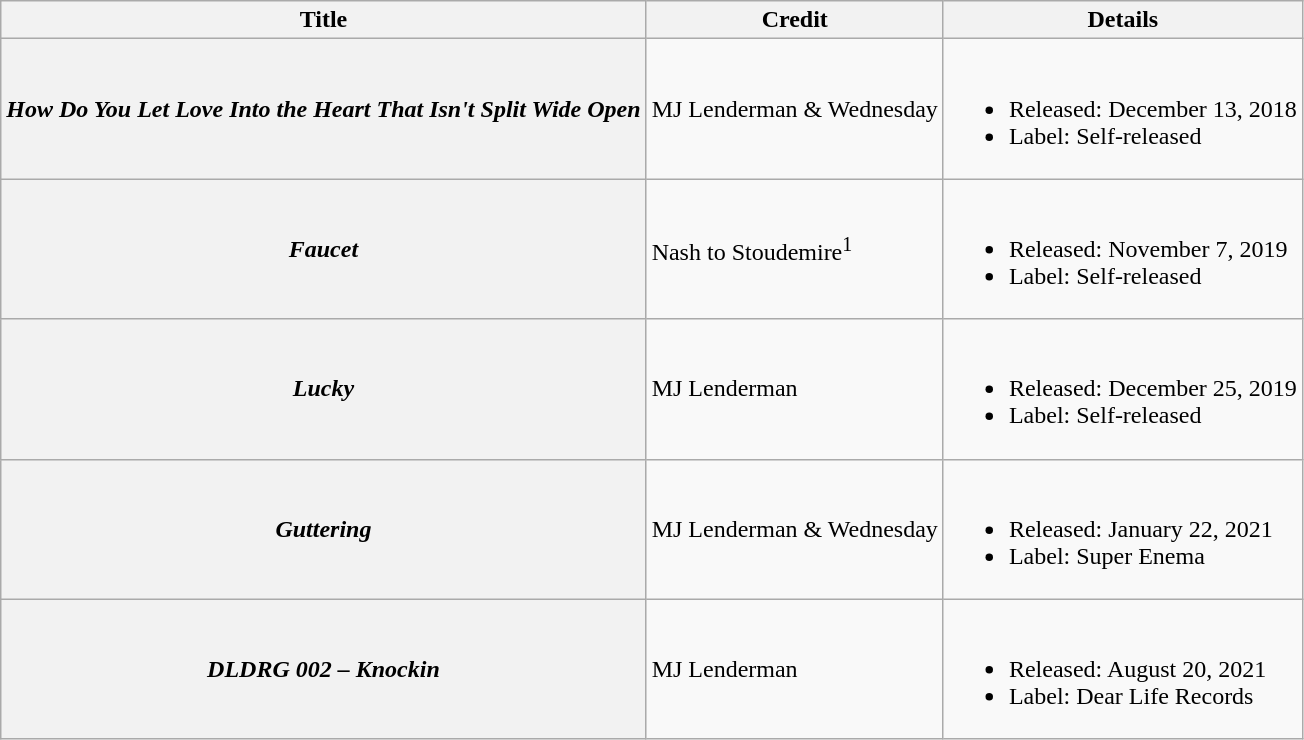<table class="wikitable plainrowheaders">
<tr>
<th scope="col">Title</th>
<th scope="col">Credit</th>
<th scope="col">Details</th>
</tr>
<tr>
<th scope="row"><em>How Do You Let Love Into the Heart That Isn't Split Wide Open</em></th>
<td>MJ Lenderman & Wednesday</td>
<td><br><ul><li>Released: December 13, 2018</li><li>Label: Self-released</li></ul></td>
</tr>
<tr>
<th scope="row"><em>Faucet</em></th>
<td>Nash to Stoudemire<sup>1</sup></td>
<td><br><ul><li>Released: November 7, 2019</li><li>Label: Self-released</li></ul></td>
</tr>
<tr>
<th scope="row"><em>Lucky</em></th>
<td>MJ Lenderman</td>
<td><br><ul><li>Released: December 25, 2019</li><li>Label: Self-released</li></ul></td>
</tr>
<tr>
<th scope="row"><em>Guttering</em></th>
<td>MJ Lenderman & Wednesday</td>
<td><br><ul><li>Released: January 22, 2021</li><li>Label: Super Enema</li></ul></td>
</tr>
<tr>
<th scope="row"><em>DLDRG 002 – Knockin<strong></th>
<td>MJ Lenderman</td>
<td><br><ul><li>Released: August 20, 2021</li><li>Label: Dear Life Records</li></ul></td>
</tr>
</table>
